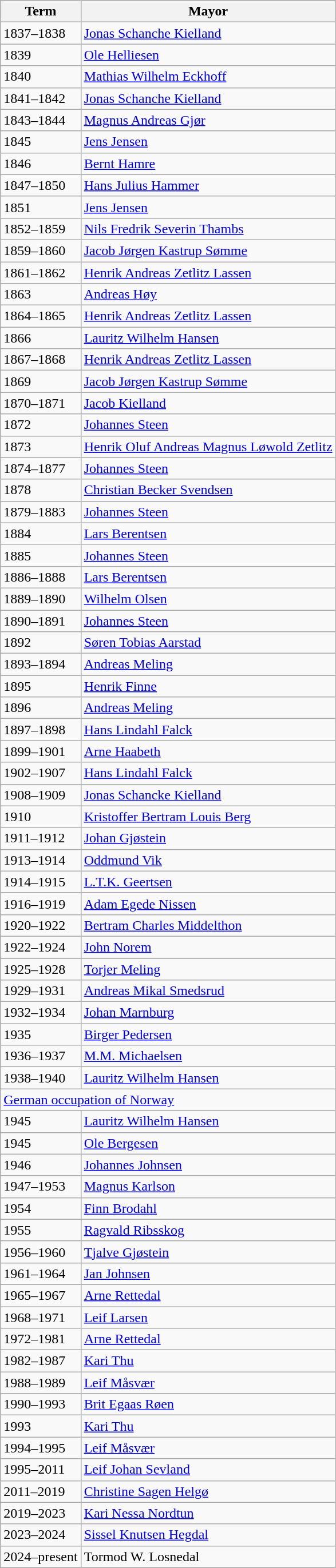<table class="wikitable sortable">
<tr>
<th>Term</th>
<th>Mayor</th>
</tr>
<tr>
<td>1837–1838</td>
<td><a href='#'>Jonas Schanche Kielland</a></td>
</tr>
<tr>
<td>1839</td>
<td><a href='#'>Ole Helliesen</a></td>
</tr>
<tr>
<td>1840</td>
<td><a href='#'>Mathias Wilhelm Eckhoff</a></td>
</tr>
<tr>
<td>1841–1842</td>
<td><a href='#'>Jonas Schanche Kielland</a></td>
</tr>
<tr>
<td>1843–1844</td>
<td><a href='#'>Magnus Andreas Gjør</a></td>
</tr>
<tr>
<td>1845</td>
<td><a href='#'>Jens Jensen</a></td>
</tr>
<tr>
<td>1846</td>
<td><a href='#'>Bernt Hamre</a></td>
</tr>
<tr>
<td>1847–1850</td>
<td><a href='#'>Hans Julius Hammer</a></td>
</tr>
<tr>
<td>1851</td>
<td><a href='#'>Jens Jensen</a></td>
</tr>
<tr>
<td>1852–1859</td>
<td><a href='#'>Nils Fredrik Severin Thambs</a></td>
</tr>
<tr>
<td>1859–1860</td>
<td><a href='#'>Jacob Jørgen Kastrup Sømme</a></td>
</tr>
<tr>
<td>1861–1862</td>
<td><a href='#'>Henrik Andreas Zetlitz Lassen</a></td>
</tr>
<tr>
<td>1863</td>
<td><a href='#'>Andreas Høy</a></td>
</tr>
<tr>
<td>1864–1865</td>
<td><a href='#'>Henrik Andreas Zetlitz Lassen</a></td>
</tr>
<tr>
<td>1866</td>
<td><a href='#'>Lauritz Wilhelm Hansen</a></td>
</tr>
<tr>
<td>1867–1868</td>
<td><a href='#'>Henrik Andreas Zetlitz Lassen</a></td>
</tr>
<tr>
<td>1869</td>
<td><a href='#'>Jacob Jørgen Kastrup Sømme</a></td>
</tr>
<tr>
<td>1870–1871</td>
<td><a href='#'>Jacob Kielland</a></td>
</tr>
<tr>
<td>1872</td>
<td><a href='#'>Johannes Steen</a></td>
</tr>
<tr>
<td>1873</td>
<td><a href='#'>Henrik Oluf Andreas Magnus Løwold Zetlitz</a></td>
</tr>
<tr>
<td>1874–1877</td>
<td><a href='#'>Johannes Steen</a></td>
</tr>
<tr>
<td>1878</td>
<td><a href='#'>Christian Becker Svendsen</a></td>
</tr>
<tr>
<td>1879–1883</td>
<td><a href='#'>Johannes Steen</a></td>
</tr>
<tr>
<td>1884</td>
<td><a href='#'>Lars Berentsen</a></td>
</tr>
<tr>
<td>1885</td>
<td><a href='#'>Johannes Steen</a></td>
</tr>
<tr>
<td>1886–1888</td>
<td><a href='#'>Lars Berentsen</a></td>
</tr>
<tr>
<td>1889–1890</td>
<td><a href='#'>Wilhelm Olsen</a></td>
</tr>
<tr>
<td>1890–1891</td>
<td><a href='#'>Johannes Steen</a></td>
</tr>
<tr>
<td>1892</td>
<td><a href='#'>Søren Tobias Aarstad</a></td>
</tr>
<tr>
<td>1893–1894</td>
<td><a href='#'>Andreas Meling</a></td>
</tr>
<tr>
<td>1895</td>
<td><a href='#'>Henrik Finne</a></td>
</tr>
<tr>
<td>1896</td>
<td><a href='#'>Andreas Meling</a></td>
</tr>
<tr>
<td>1897–1898</td>
<td><a href='#'>Hans Lindahl Falck</a></td>
</tr>
<tr>
<td>1899–1901</td>
<td><a href='#'>Arne Haabeth</a></td>
</tr>
<tr>
<td>1902–1907</td>
<td><a href='#'>Hans Lindahl Falck</a></td>
</tr>
<tr>
<td>1908–1909</td>
<td><a href='#'>Jonas Schancke Kielland</a></td>
</tr>
<tr>
<td>1910</td>
<td><a href='#'>Kristoffer Bertram Louis Berg</a></td>
</tr>
<tr>
<td>1911–1912</td>
<td><a href='#'>Johan Gjøstein</a></td>
</tr>
<tr>
<td>1913–1914</td>
<td><a href='#'>Oddmund Vik</a></td>
</tr>
<tr>
<td>1914–1915</td>
<td><a href='#'>L.T.K. Geertsen</a></td>
</tr>
<tr>
<td>1916–1919</td>
<td><a href='#'>Adam Egede Nissen</a></td>
</tr>
<tr>
<td>1920–1922</td>
<td><a href='#'>Bertram Charles Middelthon</a></td>
</tr>
<tr>
<td>1922–1924</td>
<td><a href='#'>John Norem</a></td>
</tr>
<tr>
<td>1925–1928</td>
<td><a href='#'>Torjer Meling</a></td>
</tr>
<tr>
<td>1929–1931</td>
<td><a href='#'>Andreas Mikal Smedsrud</a></td>
</tr>
<tr>
<td>1932–1934</td>
<td><a href='#'>Johan Marnburg</a></td>
</tr>
<tr>
<td>1935</td>
<td><a href='#'>Birger Pedersen</a></td>
</tr>
<tr>
<td>1936–1937</td>
<td><a href='#'>M.M. Michaelsen</a></td>
</tr>
<tr>
<td>1938–1940</td>
<td><a href='#'>Lauritz Wilhelm Hansen</a></td>
</tr>
<tr>
<td colspan=2><a href='#'>German occupation of Norway</a></td>
</tr>
<tr>
<td>1945</td>
<td><a href='#'>Lauritz Wilhelm Hansen</a></td>
</tr>
<tr>
<td>1945</td>
<td><a href='#'>Ole Bergesen</a></td>
</tr>
<tr>
<td>1946</td>
<td><a href='#'>Johannes Johnsen</a></td>
</tr>
<tr>
<td>1947–1953</td>
<td><a href='#'>Magnus Karlson</a></td>
</tr>
<tr>
<td>1954</td>
<td><a href='#'>Finn Brodahl</a></td>
</tr>
<tr>
<td>1955</td>
<td><a href='#'>Ragvald Ribsskog</a></td>
</tr>
<tr>
<td>1956–1960</td>
<td><a href='#'>Tjalve Gjøstein</a></td>
</tr>
<tr>
<td>1961–1964</td>
<td><a href='#'>Jan Johnsen</a></td>
</tr>
<tr>
<td>1965–1967</td>
<td><a href='#'>Arne Rettedal</a></td>
</tr>
<tr>
<td>1968–1971</td>
<td><a href='#'>Leif Larsen</a></td>
</tr>
<tr>
<td>1972–1981</td>
<td><a href='#'>Arne Rettedal</a></td>
</tr>
<tr>
<td>1982–1987</td>
<td><a href='#'>Kari Thu</a></td>
</tr>
<tr>
<td>1988–1989</td>
<td><a href='#'>Leif Måsvær</a></td>
</tr>
<tr>
<td>1990–1993</td>
<td><a href='#'>Brit Egaas Røen</a></td>
</tr>
<tr>
<td>1993</td>
<td><a href='#'>Kari Thu</a></td>
</tr>
<tr>
<td>1994–1995</td>
<td><a href='#'>Leif Måsvær</a></td>
</tr>
<tr>
<td>1995–2011</td>
<td><a href='#'>Leif Johan Sevland</a></td>
</tr>
<tr>
<td>2011–2019</td>
<td><a href='#'>Christine Sagen Helgø</a></td>
</tr>
<tr>
<td>2019–2023</td>
<td><a href='#'>Kari Nessa Nordtun</a></td>
</tr>
<tr>
<td>2023–2024</td>
<td><a href='#'>Sissel Knutsen Hegdal</a></td>
</tr>
<tr>
<td>2024–present</td>
<td>Tormod W. Losnedal</td>
</tr>
</table>
